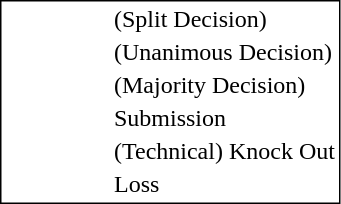<table style="border:1px solid black;" align=left>
<tr>
<td style="width:60px;"></td>
<td> </td>
<td>(Split Decision)</td>
</tr>
<tr>
<td style="width:60px;"></td>
<td> </td>
<td>(Unanimous Decision)</td>
</tr>
<tr>
<td style="width:60px;"></td>
<td> </td>
<td>(Majority Decision)</td>
</tr>
<tr>
<td style="width:60px;"></td>
<td> </td>
<td>Submission</td>
</tr>
<tr>
<td style="width:60px;"></td>
<td> </td>
<td>(Technical) Knock Out</td>
</tr>
<tr>
<td style="width:60px;"></td>
<td> </td>
<td>Loss</td>
</tr>
</table>
